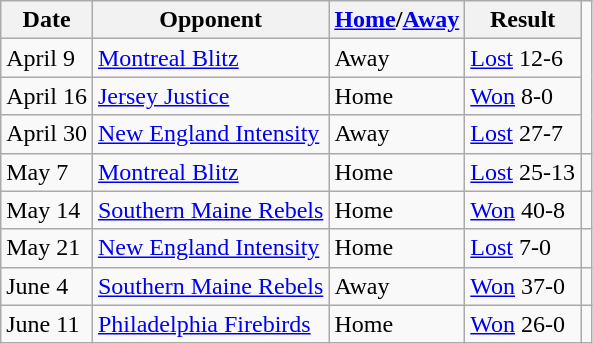<table class="wikitable">
<tr>
<th>Date</th>
<th>Opponent</th>
<th><a href='#'>Home</a>/<a href='#'>Away</a></th>
<th>Result</th>
</tr>
<tr>
<td>April 9</td>
<td><a href='#'>Montreal Blitz</a></td>
<td>Away</td>
<td><a href='#'>Lost</a> 12-6</td>
</tr>
<tr>
<td>April 16</td>
<td><a href='#'>Jersey Justice</a></td>
<td>Home</td>
<td><a href='#'>Won</a> 8-0</td>
</tr>
<tr>
<td>April 30</td>
<td><a href='#'>New England Intensity</a></td>
<td>Away</td>
<td><a href='#'>Lost</a> 27-7</td>
</tr>
<tr>
<td>May 7</td>
<td><a href='#'>Montreal Blitz</a></td>
<td>Home</td>
<td><a href='#'>Lost</a> 25-13</td>
<td></td>
</tr>
<tr>
<td>May 14</td>
<td><a href='#'>Southern Maine Rebels</a></td>
<td>Home</td>
<td><a href='#'>Won</a> 40-8</td>
<td></td>
</tr>
<tr>
<td>May 21</td>
<td><a href='#'>New England Intensity</a></td>
<td>Home</td>
<td><a href='#'>Lost</a> 7-0</td>
<td></td>
</tr>
<tr>
<td>June 4</td>
<td><a href='#'>Southern Maine Rebels</a></td>
<td>Away</td>
<td><a href='#'>Won</a> 37-0</td>
<td></td>
</tr>
<tr>
<td>June 11</td>
<td><a href='#'>Philadelphia Firebirds</a></td>
<td>Home</td>
<td><a href='#'>Won</a> 26-0</td>
<td></td>
</tr>
</table>
